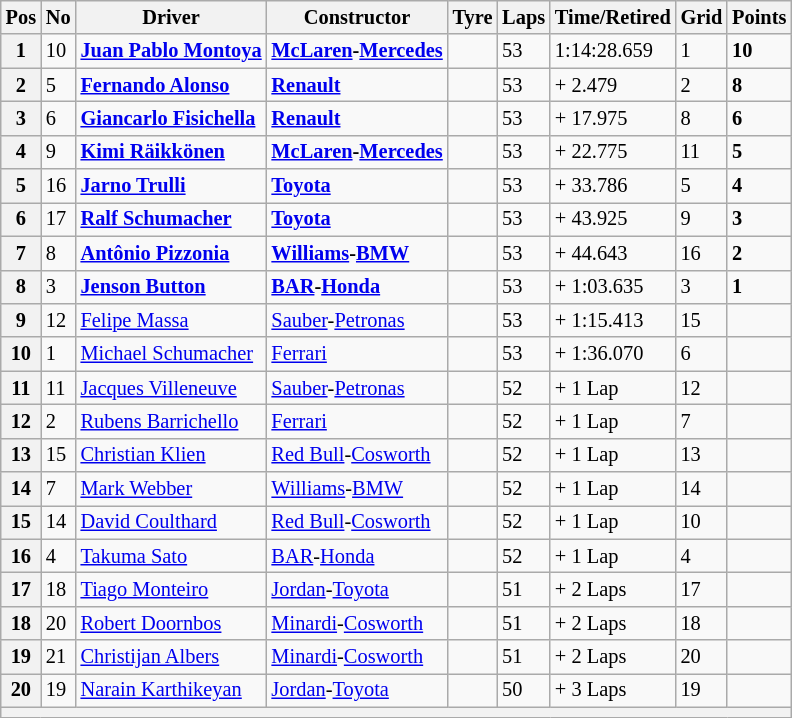<table class="wikitable" style="font-size: 85%">
<tr>
<th>Pos</th>
<th>No</th>
<th>Driver</th>
<th>Constructor</th>
<th>Tyre</th>
<th>Laps</th>
<th>Time/Retired</th>
<th>Grid</th>
<th>Points</th>
</tr>
<tr>
<th>1</th>
<td>10</td>
<td> <strong><a href='#'>Juan Pablo Montoya</a></strong></td>
<td><strong><a href='#'>McLaren</a>-<a href='#'>Mercedes</a></strong></td>
<td></td>
<td>53</td>
<td>1:14:28.659</td>
<td>1</td>
<td><strong>10</strong></td>
</tr>
<tr>
<th>2</th>
<td>5</td>
<td> <strong><a href='#'>Fernando Alonso</a></strong></td>
<td><strong><a href='#'>Renault</a></strong></td>
<td></td>
<td>53</td>
<td>+ 2.479</td>
<td>2</td>
<td><strong>8</strong></td>
</tr>
<tr>
<th>3</th>
<td>6</td>
<td> <strong><a href='#'>Giancarlo Fisichella</a></strong></td>
<td><strong><a href='#'>Renault</a></strong></td>
<td></td>
<td>53</td>
<td>+ 17.975</td>
<td>8</td>
<td><strong>6</strong></td>
</tr>
<tr>
<th>4</th>
<td>9</td>
<td> <strong><a href='#'>Kimi Räikkönen</a></strong></td>
<td><strong><a href='#'>McLaren</a>-<a href='#'>Mercedes</a></strong></td>
<td></td>
<td>53</td>
<td>+ 22.775</td>
<td>11</td>
<td><strong>5</strong></td>
</tr>
<tr>
<th>5</th>
<td>16</td>
<td> <strong><a href='#'>Jarno Trulli</a></strong></td>
<td><strong><a href='#'>Toyota</a></strong></td>
<td></td>
<td>53</td>
<td>+ 33.786</td>
<td>5</td>
<td><strong>4</strong></td>
</tr>
<tr>
<th>6</th>
<td>17</td>
<td> <strong><a href='#'>Ralf Schumacher</a></strong></td>
<td><strong><a href='#'>Toyota</a></strong></td>
<td></td>
<td>53</td>
<td>+ 43.925</td>
<td>9</td>
<td><strong>3</strong></td>
</tr>
<tr>
<th>7</th>
<td>8</td>
<td> <strong><a href='#'>Antônio Pizzonia</a></strong></td>
<td><strong><a href='#'>Williams</a>-<a href='#'>BMW</a></strong></td>
<td></td>
<td>53</td>
<td>+ 44.643</td>
<td>16</td>
<td><strong>2</strong></td>
</tr>
<tr>
<th>8</th>
<td>3</td>
<td> <strong><a href='#'>Jenson Button</a></strong></td>
<td><strong><a href='#'>BAR</a>-<a href='#'>Honda</a></strong></td>
<td></td>
<td>53</td>
<td>+ 1:03.635</td>
<td>3</td>
<td><strong>1</strong></td>
</tr>
<tr>
<th>9</th>
<td>12</td>
<td> <a href='#'>Felipe Massa</a></td>
<td><a href='#'>Sauber</a>-<a href='#'>Petronas</a></td>
<td></td>
<td>53</td>
<td>+ 1:15.413</td>
<td>15</td>
<td></td>
</tr>
<tr>
<th>10</th>
<td>1</td>
<td> <a href='#'>Michael Schumacher</a></td>
<td><a href='#'>Ferrari</a></td>
<td></td>
<td>53</td>
<td>+ 1:36.070</td>
<td>6</td>
<td></td>
</tr>
<tr>
<th>11</th>
<td>11</td>
<td> <a href='#'>Jacques Villeneuve</a></td>
<td><a href='#'>Sauber</a>-<a href='#'>Petronas</a></td>
<td></td>
<td>52</td>
<td>+ 1 Lap</td>
<td>12</td>
<td></td>
</tr>
<tr>
<th>12</th>
<td>2</td>
<td> <a href='#'>Rubens Barrichello</a></td>
<td><a href='#'>Ferrari</a></td>
<td></td>
<td>52</td>
<td>+ 1 Lap</td>
<td>7</td>
<td></td>
</tr>
<tr>
<th>13</th>
<td>15</td>
<td> <a href='#'>Christian Klien</a></td>
<td><a href='#'>Red Bull</a>-<a href='#'>Cosworth</a></td>
<td></td>
<td>52</td>
<td>+ 1 Lap</td>
<td>13</td>
<td></td>
</tr>
<tr>
<th>14</th>
<td>7</td>
<td> <a href='#'>Mark Webber</a></td>
<td><a href='#'>Williams</a>-<a href='#'>BMW</a></td>
<td></td>
<td>52</td>
<td>+ 1 Lap</td>
<td>14</td>
<td></td>
</tr>
<tr>
<th>15</th>
<td>14</td>
<td> <a href='#'>David Coulthard</a></td>
<td><a href='#'>Red Bull</a>-<a href='#'>Cosworth</a></td>
<td></td>
<td>52</td>
<td>+ 1 Lap</td>
<td>10</td>
<td></td>
</tr>
<tr>
<th>16</th>
<td>4</td>
<td> <a href='#'>Takuma Sato</a></td>
<td><a href='#'>BAR</a>-<a href='#'>Honda</a></td>
<td></td>
<td>52</td>
<td>+ 1 Lap</td>
<td>4</td>
<td></td>
</tr>
<tr>
<th>17</th>
<td>18</td>
<td> <a href='#'>Tiago Monteiro</a></td>
<td><a href='#'>Jordan</a>-<a href='#'>Toyota</a></td>
<td></td>
<td>51</td>
<td>+ 2 Laps</td>
<td>17</td>
<td></td>
</tr>
<tr>
<th>18</th>
<td>20</td>
<td> <a href='#'>Robert Doornbos</a></td>
<td><a href='#'>Minardi</a>-<a href='#'>Cosworth</a></td>
<td></td>
<td>51</td>
<td>+ 2 Laps</td>
<td>18</td>
<td></td>
</tr>
<tr>
<th>19</th>
<td>21</td>
<td> <a href='#'>Christijan Albers</a></td>
<td><a href='#'>Minardi</a>-<a href='#'>Cosworth</a></td>
<td></td>
<td>51</td>
<td>+ 2 Laps</td>
<td>20</td>
<td></td>
</tr>
<tr>
<th>20</th>
<td>19</td>
<td> <a href='#'>Narain Karthikeyan</a></td>
<td><a href='#'>Jordan</a>-<a href='#'>Toyota</a></td>
<td></td>
<td>50</td>
<td>+ 3 Laps</td>
<td>19</td>
<td></td>
</tr>
<tr>
<th colspan="9"></th>
</tr>
</table>
